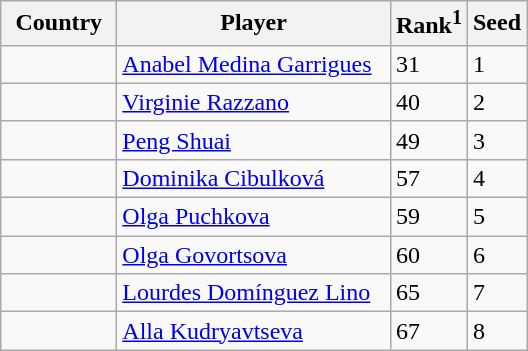<table class="wikitable">
<tr>
<th width="70">Country</th>
<th width="175">Player</th>
<th>Rank<sup>1</sup></th>
<th>Seed</th>
</tr>
<tr>
<td></td>
<td><a href='#'>Anabel Medina Garrigues</a></td>
<td>31</td>
<td>1</td>
</tr>
<tr>
<td></td>
<td><a href='#'>Virginie Razzano</a></td>
<td>40</td>
<td>2</td>
</tr>
<tr>
<td></td>
<td><a href='#'>Peng Shuai</a></td>
<td>49</td>
<td>3</td>
</tr>
<tr>
<td></td>
<td><a href='#'>Dominika Cibulková</a></td>
<td>57</td>
<td>4</td>
</tr>
<tr>
<td></td>
<td><a href='#'>Olga Puchkova</a></td>
<td>59</td>
<td>5</td>
</tr>
<tr>
<td></td>
<td><a href='#'>Olga Govortsova</a></td>
<td>60</td>
<td>6</td>
</tr>
<tr>
<td></td>
<td><a href='#'>Lourdes Domínguez Lino</a></td>
<td>65</td>
<td>7</td>
</tr>
<tr>
<td></td>
<td><a href='#'>Alla Kudryavtseva</a></td>
<td>67</td>
<td>8</td>
</tr>
</table>
